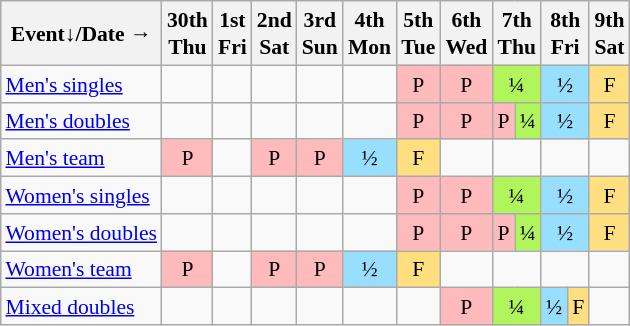<table class="wikitable" style="margin:0.5em auto; font-size:90%; line-height:1.25em; text-align:center;">
<tr>
<th>Event↓/Date →</th>
<th>30th<br>Thu</th>
<th>1st<br>Fri</th>
<th>2nd<br>Sat</th>
<th>3rd<br>Sun</th>
<th>4th<br>Mon</th>
<th>5th<br>Tue</th>
<th>6th<br>Wed</th>
<th colspan=2>7th<br>Thu</th>
<th colspan=2>8th<br>Fri</th>
<th>9th<br>Sat</th>
</tr>
<tr>
<td align="left"><a href='#'>Men's singles</a></td>
<td></td>
<td></td>
<td></td>
<td></td>
<td></td>
<td bgcolor="#FFBBBB">P</td>
<td bgcolor="#FFBBBB">P</td>
<td colspan=2 bgcolor="#AFF55B">¼</td>
<td colspan=2 bgcolor="#97DEFF">½</td>
<td bgcolor="#FFDF80">F</td>
</tr>
<tr>
<td align="left"><a href='#'>Men's doubles</a></td>
<td></td>
<td></td>
<td></td>
<td></td>
<td></td>
<td bgcolor="#FFBBBB">P</td>
<td bgcolor="#FFBBBB">P</td>
<td bgcolor="#FFBBBB">P</td>
<td bgcolor="#AFF55B">¼</td>
<td colspan=2 bgcolor="#97DEFF">½</td>
<td bgcolor="#FFDF80">F</td>
</tr>
<tr>
<td align="left"><a href='#'>Men's team</a></td>
<td bgcolor="#FFBBBB">P</td>
<td></td>
<td bgcolor="#FFBBBB">P</td>
<td bgcolor="#FFBBBB">P</td>
<td bgcolor="#97DEFF">½</td>
<td bgcolor="#FFDF80">F</td>
<td></td>
<td colspan=2></td>
<td colspan=2></td>
<td></td>
</tr>
<tr>
<td align="left"><a href='#'>Women's singles</a></td>
<td></td>
<td></td>
<td></td>
<td></td>
<td></td>
<td bgcolor="#FFBBBB">P</td>
<td bgcolor="#FFBBBB">P</td>
<td colspan=2 bgcolor="#AFF55B">¼</td>
<td colspan=2 bgcolor="#97DEFF">½</td>
<td bgcolor="#FFDF80">F</td>
</tr>
<tr>
<td align="left"><a href='#'>Women's doubles</a></td>
<td></td>
<td></td>
<td></td>
<td></td>
<td></td>
<td bgcolor="#FFBBBB">P</td>
<td bgcolor="#FFBBBB">P</td>
<td bgcolor="#FFBBBB">P</td>
<td bgcolor="#AFF55B">¼</td>
<td colspan=2 bgcolor="#97DEFF">½</td>
<td bgcolor="#FFDF80">F</td>
</tr>
<tr>
<td align="left"><a href='#'>Women's team</a></td>
<td bgcolor="#FFBBBB">P</td>
<td></td>
<td bgcolor="#FFBBBB">P</td>
<td bgcolor="#FFBBBB">P</td>
<td bgcolor="#97DEFF">½</td>
<td bgcolor="#FFDF80">F</td>
<td></td>
<td colspan=2></td>
<td colspan=2></td>
<td></td>
</tr>
<tr>
<td align="left"><a href='#'>Mixed doubles</a></td>
<td></td>
<td></td>
<td></td>
<td></td>
<td></td>
<td></td>
<td bgcolor="#FFBBBB">P</td>
<td colspan=2 bgcolor="#AFF55B">¼</td>
<td bgcolor="#97DEFF">½</td>
<td bgcolor="#FFDF80">F</td>
<td></td>
</tr>
</table>
